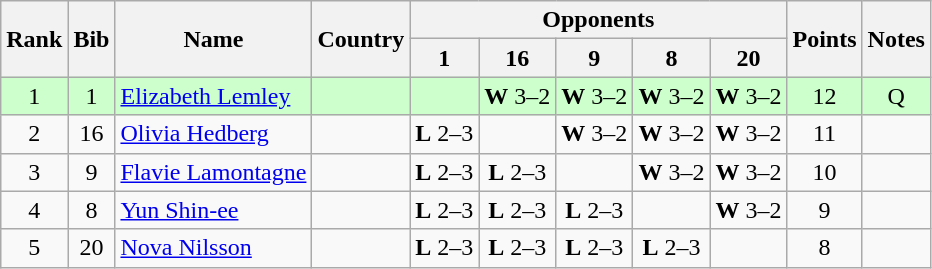<table class="wikitable sortable" style="text-align:center">
<tr>
<th rowspan=2>Rank</th>
<th rowspan=2>Bib</th>
<th rowspan=2>Name</th>
<th rowspan=2>Country</th>
<th colspan=5>Opponents</th>
<th rowspan=2>Points</th>
<th rowspan=2>Notes</th>
</tr>
<tr>
<th>1 </th>
<th>16 </th>
<th>9 </th>
<th>8 </th>
<th>20 </th>
</tr>
<tr bgcolor=ccffcc>
<td>1</td>
<td>1</td>
<td align=left><a href='#'>Elizabeth Lemley</a></td>
<td align=left></td>
<td></td>
<td><strong>W</strong> 3–2</td>
<td><strong>W</strong> 3–2</td>
<td><strong>W</strong> 3–2</td>
<td><strong>W</strong> 3–2</td>
<td>12</td>
<td>Q</td>
</tr>
<tr>
<td>2</td>
<td>16</td>
<td align=left><a href='#'>Olivia Hedberg</a></td>
<td align=left></td>
<td><strong>L</strong> 2–3</td>
<td></td>
<td><strong>W</strong> 3–2</td>
<td><strong>W</strong> 3–2</td>
<td><strong>W</strong> 3–2</td>
<td>11</td>
<td></td>
</tr>
<tr>
<td>3</td>
<td>9</td>
<td align=left><a href='#'>Flavie Lamontagne</a></td>
<td align=left></td>
<td><strong>L</strong> 2–3</td>
<td><strong>L</strong> 2–3</td>
<td></td>
<td><strong>W</strong> 3–2</td>
<td><strong>W</strong> 3–2</td>
<td>10</td>
<td></td>
</tr>
<tr>
<td>4</td>
<td>8</td>
<td align=left><a href='#'>Yun Shin-ee</a></td>
<td align=left></td>
<td><strong>L</strong> 2–3</td>
<td><strong>L</strong> 2–3</td>
<td><strong>L</strong> 2–3</td>
<td></td>
<td><strong>W</strong> 3–2</td>
<td>9</td>
<td></td>
</tr>
<tr>
<td>5</td>
<td>20</td>
<td align=left><a href='#'>Nova Nilsson</a></td>
<td align=left></td>
<td><strong>L</strong> 2–3</td>
<td><strong>L</strong> 2–3</td>
<td><strong>L</strong> 2–3</td>
<td><strong>L</strong> 2–3</td>
<td></td>
<td>8</td>
<td></td>
</tr>
</table>
